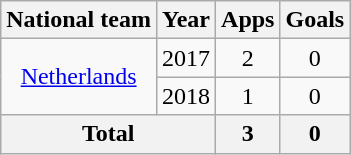<table class=wikitable style=text-align:center>
<tr>
<th>National team</th>
<th>Year</th>
<th>Apps</th>
<th>Goals</th>
</tr>
<tr>
<td rowspan="2"><a href='#'>Netherlands</a></td>
<td>2017</td>
<td>2</td>
<td>0</td>
</tr>
<tr>
<td>2018</td>
<td>1</td>
<td>0</td>
</tr>
<tr>
<th colspan="2">Total</th>
<th>3</th>
<th>0</th>
</tr>
</table>
